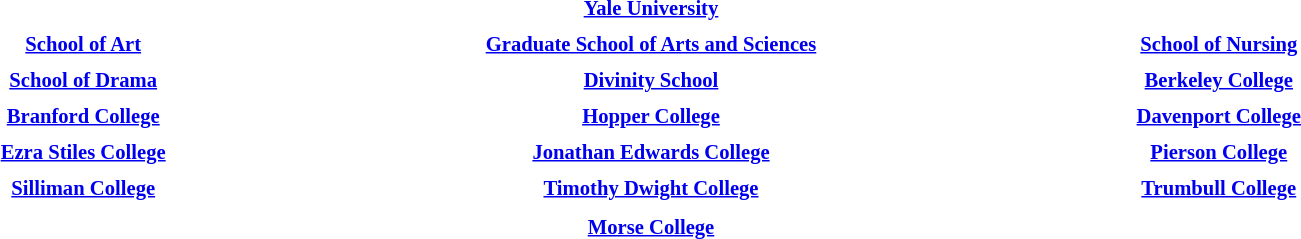<table class="toccolours" style="margin: 0 auto; width:90%; font-size: 0.86em">
<tr>
<th colspan="3"><a href='#'>Yale University</a></th>
</tr>
<tr>
<td style="width: 33%;"></td>
<td style="width: 33%;"></td>
<td style="width: 33%;"></td>
</tr>
<tr>
<th><a href='#'>School of Art</a></th>
<th><a href='#'>Graduate School of Arts and Sciences</a></th>
<th><a href='#'>School of Nursing</a></th>
</tr>
<tr>
<td style="width: 33%;"></td>
<td style="width: 33%;"></td>
<td style="width: 33%;"></td>
</tr>
<tr>
<th><a href='#'>School of Drama</a></th>
<th><a href='#'>Divinity School</a></th>
<th><a href='#'>Berkeley College</a></th>
</tr>
<tr>
<td style="width: 33%;"></td>
<td style="width: 33%;"></td>
<td style="width: 33%;"></td>
</tr>
<tr>
<th><a href='#'>Branford College</a></th>
<th><a href='#'>Hopper College</a></th>
<th><a href='#'>Davenport College</a></th>
</tr>
<tr>
<td style="width: 33%;"></td>
<td style="width: 33%;"></td>
<td style="width: 33%;"></td>
</tr>
<tr>
<th><a href='#'>Ezra Stiles College</a></th>
<th><a href='#'>Jonathan Edwards College</a></th>
<th><a href='#'>Pierson College</a></th>
</tr>
<tr>
<td style="width: 33%;"></td>
<td style="width: 33%;"></td>
<td style="width: 33%;"></td>
</tr>
<tr>
<th><a href='#'>Silliman College</a></th>
<th><a href='#'>Timothy Dwight College</a></th>
<th><a href='#'>Trumbull College</a></th>
</tr>
<tr>
<td style="width: 33%;"></td>
<td style="width: 33%;"></td>
<td style="width: 33%;"></td>
</tr>
<tr>
</tr>
<tr>
<td style="width: 33%;"></td>
<th><a href='#'>Morse College</a></th>
<td style="width: 33%;"></td>
</tr>
<tr>
<td style="width: 33%;"></td>
<td style="width: 33%;"></td>
<td style="width: 33%;"></td>
</tr>
<tr>
</tr>
</table>
